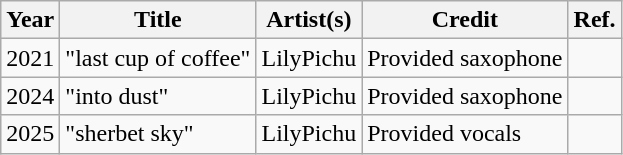<table class="wikitable">
<tr>
<th>Year</th>
<th>Title</th>
<th>Artist(s)</th>
<th>Credit</th>
<th>Ref.</th>
</tr>
<tr>
<td>2021</td>
<td>"last cup of coffee"</td>
<td>LilyPichu</td>
<td>Provided saxophone</td>
<td></td>
</tr>
<tr>
<td>2024</td>
<td>"into dust"</td>
<td>LilyPichu</td>
<td>Provided saxophone</td>
<td></td>
</tr>
<tr>
<td>2025</td>
<td>"sherbet sky"</td>
<td>LilyPichu</td>
<td>Provided vocals</td>
<td></td>
</tr>
</table>
